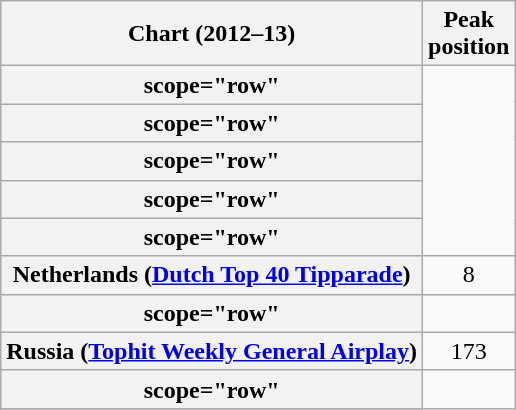<table class="wikitable plainrowheaders sortable" style="text-align:left;">
<tr>
<th scope="col">Chart (2012–13)</th>
<th scope="col">Peak<br>position</th>
</tr>
<tr>
<th>scope="row"</th>
</tr>
<tr>
<th>scope="row"</th>
</tr>
<tr>
<th>scope="row"</th>
</tr>
<tr>
<th>scope="row"</th>
</tr>
<tr>
<th>scope="row"</th>
</tr>
<tr>
<th scope="row">Netherlands (<a href='#'>Dutch Top 40 Tipparade</a>)</th>
<td align=center>8</td>
</tr>
<tr>
<th>scope="row"</th>
</tr>
<tr>
<th scope="row">Russia (<a href='#'>Tophit Weekly General Airplay</a>)</th>
<td style="text-align:center;">173</td>
</tr>
<tr>
<th>scope="row"</th>
</tr>
<tr>
</tr>
</table>
